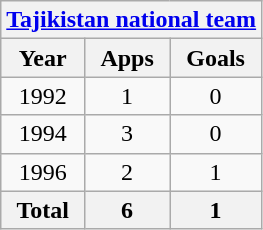<table class="wikitable" style="text-align:center">
<tr>
<th colspan=3><a href='#'>Tajikistan national team</a></th>
</tr>
<tr>
<th>Year</th>
<th>Apps</th>
<th>Goals</th>
</tr>
<tr>
<td>1992</td>
<td>1</td>
<td>0</td>
</tr>
<tr>
<td>1994</td>
<td>3</td>
<td>0</td>
</tr>
<tr>
<td>1996</td>
<td>2</td>
<td>1</td>
</tr>
<tr>
<th>Total</th>
<th>6</th>
<th>1</th>
</tr>
</table>
